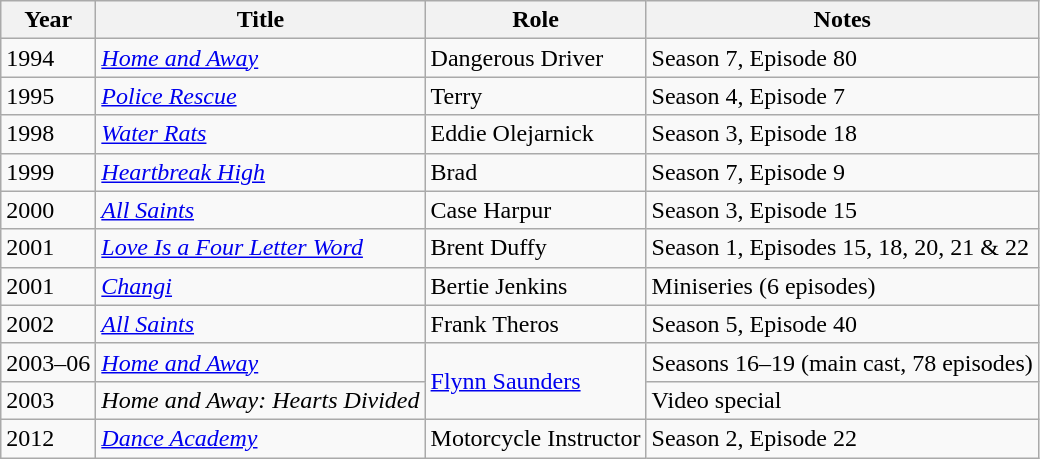<table class="wikitable">
<tr>
<th>Year</th>
<th>Title</th>
<th>Role</th>
<th>Notes</th>
</tr>
<tr>
<td>1994</td>
<td><em><a href='#'>Home and Away</a></em></td>
<td>Dangerous Driver</td>
<td>Season 7, Episode 80</td>
</tr>
<tr>
<td>1995</td>
<td><em><a href='#'>Police Rescue</a></em></td>
<td>Terry</td>
<td>Season 4, Episode 7</td>
</tr>
<tr>
<td>1998</td>
<td><em><a href='#'>Water Rats</a></em></td>
<td>Eddie Olejarnick</td>
<td>Season 3, Episode 18</td>
</tr>
<tr>
<td>1999</td>
<td><em><a href='#'>Heartbreak High</a></em></td>
<td>Brad</td>
<td>Season 7, Episode 9</td>
</tr>
<tr>
<td>2000</td>
<td><em><a href='#'>All Saints</a></em></td>
<td>Case Harpur</td>
<td>Season 3, Episode 15</td>
</tr>
<tr>
<td>2001</td>
<td><em><a href='#'>Love Is a Four Letter Word</a></em></td>
<td>Brent Duffy</td>
<td>Season 1, Episodes 15, 18, 20, 21 & 22</td>
</tr>
<tr>
<td>2001</td>
<td><em><a href='#'>Changi</a></em></td>
<td>Bertie Jenkins</td>
<td>Miniseries (6 episodes)</td>
</tr>
<tr>
<td>2002</td>
<td><em><a href='#'>All Saints</a></em></td>
<td>Frank Theros</td>
<td>Season 5, Episode 40</td>
</tr>
<tr>
<td>2003–06</td>
<td><em><a href='#'>Home and Away</a></em></td>
<td rowspan="2"><a href='#'>Flynn Saunders</a></td>
<td>Seasons 16–19 (main cast, 78 episodes)</td>
</tr>
<tr>
<td>2003</td>
<td><em>Home and Away: Hearts Divided</em></td>
<td>Video special</td>
</tr>
<tr>
<td>2012</td>
<td><em><a href='#'>Dance Academy</a></em></td>
<td>Motorcycle Instructor</td>
<td>Season 2, Episode 22</td>
</tr>
</table>
